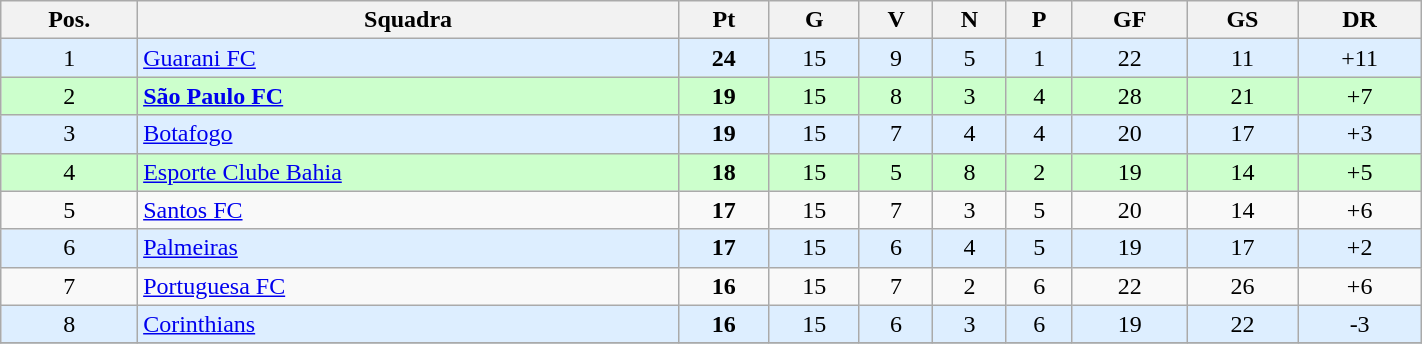<table class="wikitable" style="width:75%;text-align:center;">
<tr>
<th>Pos.</th>
<th>Squadra</th>
<th>Pt</th>
<th>G</th>
<th>V</th>
<th>N</th>
<th>P</th>
<th>GF</th>
<th>GS</th>
<th>DR</th>
</tr>
<tr bgcolor=#ddeeff>
<td>1</td>
<td align=left><a href='#'>Guarani FC</a></td>
<td><strong>24</strong></td>
<td>15</td>
<td>9</td>
<td>5</td>
<td>1</td>
<td>22</td>
<td>11</td>
<td>+11</td>
</tr>
<tr bgcolor=#ccffcc>
<td>2</td>
<td align=left><strong><a href='#'>São Paulo FC</a></strong></td>
<td><strong>19</strong></td>
<td>15</td>
<td>8</td>
<td>3</td>
<td>4</td>
<td>28</td>
<td>21</td>
<td>+7</td>
</tr>
<tr bgcolor=#ddeeff>
<td>3</td>
<td align=left><a href='#'>Botafogo</a></td>
<td><strong>19</strong></td>
<td>15</td>
<td>7</td>
<td>4</td>
<td>4</td>
<td>20</td>
<td>17</td>
<td>+3</td>
</tr>
<tr bgcolor=#ccffcc>
<td>4</td>
<td align=left><a href='#'>Esporte Clube Bahia</a></td>
<td><strong>18</strong></td>
<td>15</td>
<td>5</td>
<td>8</td>
<td>2</td>
<td>19</td>
<td>14</td>
<td>+5</td>
</tr>
<tr>
<td>5</td>
<td align=left><a href='#'>Santos FC</a></td>
<td><strong>17</strong></td>
<td>15</td>
<td>7</td>
<td>3</td>
<td>5</td>
<td>20</td>
<td>14</td>
<td>+6</td>
</tr>
<tr bgcolor=#ddeeff>
<td>6</td>
<td align=left><a href='#'>Palmeiras</a></td>
<td><strong>17</strong></td>
<td>15</td>
<td>6</td>
<td>4</td>
<td>5</td>
<td>19</td>
<td>17</td>
<td>+2</td>
</tr>
<tr>
<td>7</td>
<td align=left><a href='#'>Portuguesa FC</a></td>
<td><strong>16</strong></td>
<td>15</td>
<td>7</td>
<td>2</td>
<td>6</td>
<td>22</td>
<td>26</td>
<td>+6</td>
</tr>
<tr bgcolor=#ddeeff>
<td>8</td>
<td align=left><a href='#'>Corinthians</a></td>
<td><strong>16</strong></td>
<td>15</td>
<td>6</td>
<td>3</td>
<td>6</td>
<td>19</td>
<td>22</td>
<td>-3</td>
</tr>
<tr>
</tr>
</table>
